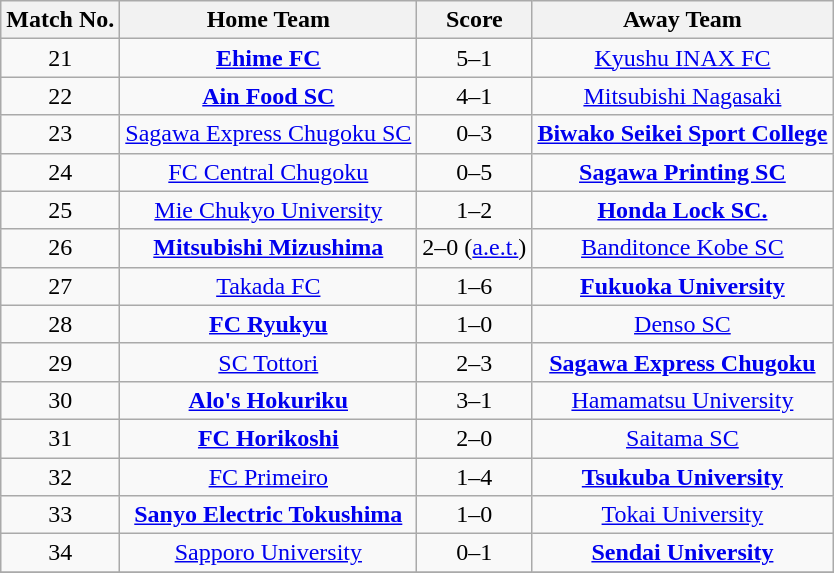<table class="wikitable" style="text-align: center">
<tr>
<th>Match No.</th>
<th>Home Team</th>
<th>Score</th>
<th>Away Team</th>
</tr>
<tr>
<td>21</td>
<td><strong><a href='#'>Ehime FC</a></strong></td>
<td>5–1</td>
<td><a href='#'>Kyushu INAX FC</a></td>
</tr>
<tr>
<td>22</td>
<td><strong><a href='#'>Ain Food SC</a></strong></td>
<td>4–1</td>
<td><a href='#'>Mitsubishi Nagasaki</a></td>
</tr>
<tr>
<td>23</td>
<td><a href='#'>Sagawa Express Chugoku SC</a></td>
<td>0–3</td>
<td><strong><a href='#'>Biwako Seikei Sport College</a></strong></td>
</tr>
<tr>
<td>24</td>
<td><a href='#'>FC Central Chugoku</a></td>
<td>0–5</td>
<td><strong><a href='#'>Sagawa Printing SC</a></strong></td>
</tr>
<tr>
<td>25</td>
<td><a href='#'>Mie Chukyo University</a></td>
<td>1–2</td>
<td><strong><a href='#'>Honda Lock SC.</a></strong></td>
</tr>
<tr>
<td>26</td>
<td><strong><a href='#'>Mitsubishi Mizushima</a></strong></td>
<td>2–0  (<a href='#'>a.e.t.</a>)</td>
<td><a href='#'>Banditonce Kobe SC</a></td>
</tr>
<tr>
<td>27</td>
<td><a href='#'>Takada FC</a></td>
<td>1–6</td>
<td><strong><a href='#'>Fukuoka University</a></strong></td>
</tr>
<tr>
<td>28</td>
<td><strong><a href='#'>FC Ryukyu</a></strong></td>
<td>1–0</td>
<td><a href='#'>Denso SC</a></td>
</tr>
<tr>
<td>29</td>
<td><a href='#'>SC Tottori</a></td>
<td>2–3</td>
<td><strong><a href='#'>Sagawa Express Chugoku</a></strong></td>
</tr>
<tr>
<td>30</td>
<td><strong><a href='#'>Alo's Hokuriku</a></strong></td>
<td>3–1</td>
<td><a href='#'>Hamamatsu University</a></td>
</tr>
<tr>
<td>31</td>
<td><strong><a href='#'>FC Horikoshi</a></strong></td>
<td>2–0</td>
<td><a href='#'>Saitama SC</a></td>
</tr>
<tr>
<td>32</td>
<td><a href='#'>FC Primeiro</a></td>
<td>1–4</td>
<td><strong><a href='#'>Tsukuba University</a></strong></td>
</tr>
<tr>
<td>33</td>
<td><strong><a href='#'>Sanyo Electric Tokushima</a></strong></td>
<td>1–0</td>
<td><a href='#'>Tokai University</a></td>
</tr>
<tr>
<td>34</td>
<td><a href='#'>Sapporo University</a></td>
<td>0–1</td>
<td><strong><a href='#'>Sendai University</a></strong></td>
</tr>
<tr>
</tr>
</table>
